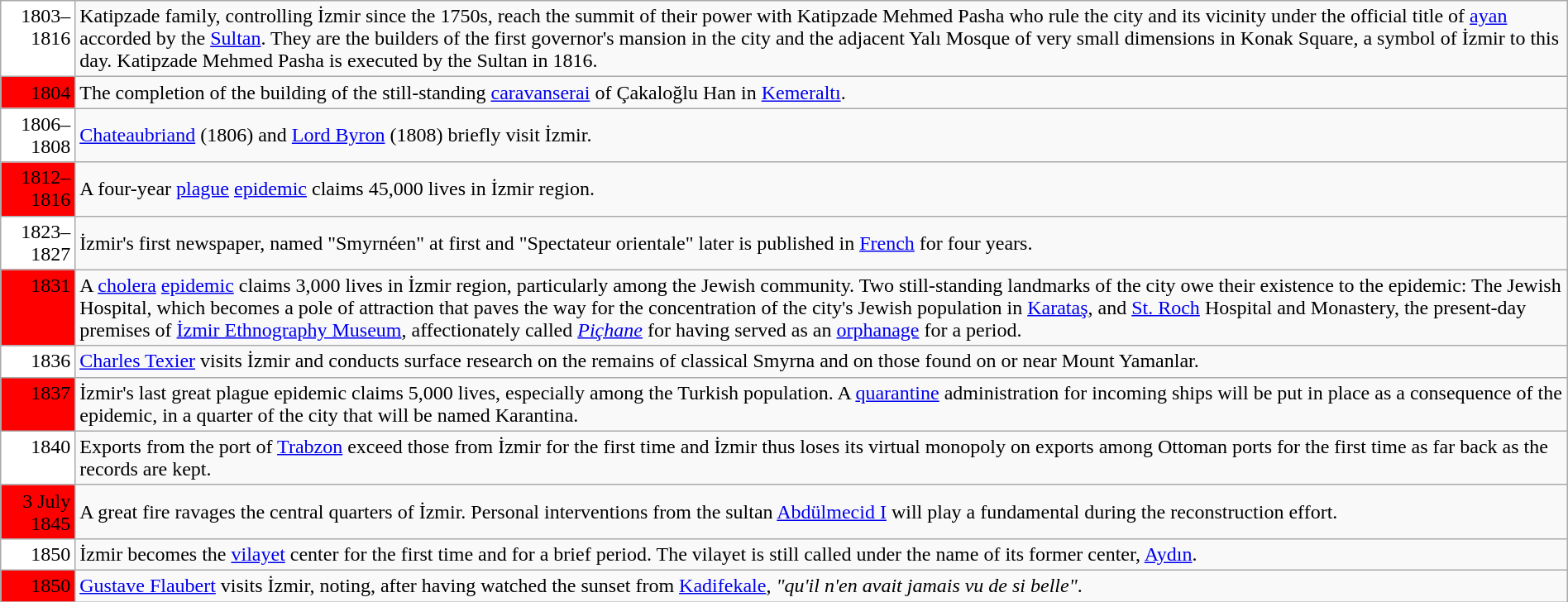<table class="wikitable" style="margin:1em auto;">
<tr>
<td valign="top" align="right" style="background:White">1803–1816</td>
<td>Katipzade family, controlling İzmir since the 1750s, reach the summit of their power with Katipzade Mehmed Pasha who rule the city and its vicinity under the official title of <a href='#'>ayan</a> accorded by the <a href='#'>Sultan</a>. They are the builders of the first governor's mansion in the city and the adjacent Yalı Mosque of very small dimensions in Konak Square, a symbol of İzmir to this day. Katipzade Mehmed Pasha is executed by the Sultan in 1816.</td>
</tr>
<tr>
<td valign="top" align="right" style="background:Red">1804</td>
<td>The completion of the building of the still-standing <a href='#'>caravanserai</a> of Çakaloğlu Han in <a href='#'>Kemeraltı</a>.</td>
</tr>
<tr>
<td valign="top" align="right" style="background:White">1806–1808</td>
<td><a href='#'>Chateaubriand</a> (1806) and <a href='#'>Lord Byron</a> (1808) briefly visit İzmir.</td>
</tr>
<tr>
<td valign="top" align="right" style="background:Red">1812–1816</td>
<td>A four-year <a href='#'>plague</a> <a href='#'>epidemic</a> claims 45,000 lives in İzmir region.</td>
</tr>
<tr>
<td valign="top" align="right" style="background:White">1823–1827</td>
<td>İzmir's first newspaper, named "Smyrnéen" at first and "Spectateur orientale" later is published in <a href='#'>French</a> for four years.</td>
</tr>
<tr>
<td valign="top" align="right" style="background:Red">1831</td>
<td>A <a href='#'>cholera</a> <a href='#'>epidemic</a> claims 3,000 lives in İzmir region, particularly among the Jewish community. Two still-standing landmarks of the city owe their existence to the epidemic: The Jewish Hospital, which becomes a pole of attraction that paves the way for the concentration of the city's Jewish population in <a href='#'>Karataş</a>, and <a href='#'>St. Roch</a> Hospital and Monastery, the present-day premises of <a href='#'>İzmir Ethnography Museum</a>, affectionately called <em><a href='#'>Piçhane</a></em> for having served as an <a href='#'>orphanage</a> for a period.</td>
</tr>
<tr>
<td valign="top" align="right" style="background:White">1836</td>
<td><a href='#'>Charles Texier</a> visits İzmir and conducts surface research on the remains of classical Smyrna and on those found on or near Mount Yamanlar.</td>
</tr>
<tr>
<td valign="top" align="right" style="background:Red">1837</td>
<td>İzmir's last great plague epidemic claims 5,000 lives, especially among the Turkish population. A <a href='#'>quarantine</a> administration for incoming ships will be put in place as a consequence of the epidemic, in a quarter of the city that will be named Karantina.</td>
</tr>
<tr>
<td valign="top" align="right" style="background:White">1840</td>
<td>Exports from the port of <a href='#'>Trabzon</a> exceed those from İzmir for the first time and İzmir thus loses its virtual monopoly on exports among Ottoman ports for the first time as far back as the records are kept.</td>
</tr>
<tr>
<td valign="top" align="right" style="background:Red">3 July 1845</td>
<td>A great fire ravages the central quarters of İzmir. Personal interventions from the sultan <a href='#'>Abdülmecid I</a> will play a fundamental during the reconstruction effort.</td>
</tr>
<tr>
<td valign="top" align="right" style="background:White">1850</td>
<td>İzmir becomes the <a href='#'>vilayet</a> center for the first time and for a brief period. The vilayet is still called under the name of its former center, <a href='#'>Aydın</a>.</td>
</tr>
<tr>
<td valign="top" align="right" style="background:Red">1850</td>
<td><a href='#'>Gustave Flaubert</a> visits İzmir, noting, after having watched the sunset from <a href='#'>Kadifekale</a>, <em>"qu'il n'en avait jamais vu de si belle"</em>.</td>
</tr>
</table>
